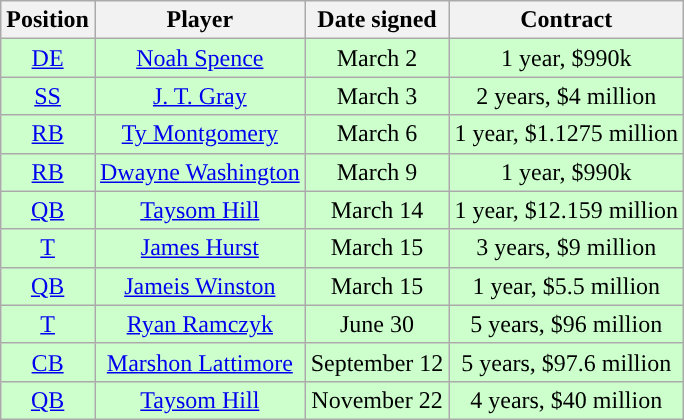<table class="wikitable" style="text-align:center">
<tr>
<th>Position</th>
<th>Player</th>
<th>Date signed</th>
<th>Contract</th>
</tr>
<tr style="background:#cfc">
<td><a href='#'>DE</a></td>
<td><a href='#'>Noah Spence</a></td>
<td>March 2</td>
<td>1 year, $990k</td>
</tr>
<tr style="background:#cfc">
<td><a href='#'>SS</a></td>
<td><a href='#'>J. T. Gray</a></td>
<td>March 3</td>
<td>2 years, $4 million</td>
</tr>
<tr style="background:#cfc">
<td><a href='#'>RB</a></td>
<td><a href='#'>Ty Montgomery</a></td>
<td>March 6</td>
<td>1 year, $1.1275 million</td>
</tr>
<tr style="background:#cfc">
<td><a href='#'>RB</a></td>
<td><a href='#'>Dwayne Washington</a></td>
<td>March 9</td>
<td>1 year, $990k</td>
</tr>
<tr style="background:#cfc">
<td><a href='#'>QB</a></td>
<td><a href='#'>Taysom Hill</a></td>
<td>March 14</td>
<td>1 year, $12.159 million</td>
</tr>
<tr style="background:#cfc">
<td><a href='#'>T</a></td>
<td><a href='#'>James Hurst</a></td>
<td>March 15</td>
<td>3 years, $9 million</td>
</tr>
<tr style="background:#cfc">
<td><a href='#'>QB</a></td>
<td><a href='#'>Jameis Winston</a></td>
<td>March 15</td>
<td>1 year, $5.5 million</td>
</tr>
<tr style="background:#cfc">
<td><a href='#'>T</a></td>
<td><a href='#'>Ryan Ramczyk</a></td>
<td>June 30</td>
<td>5 years, $96 million</td>
</tr>
<tr style="background:#cfc">
<td><a href='#'>CB</a></td>
<td><a href='#'>Marshon Lattimore</a></td>
<td>September 12</td>
<td>5 years, $97.6 million</td>
</tr>
<tr style="background:#cfc">
<td><a href='#'>QB</a></td>
<td><a href='#'>Taysom Hill</a></td>
<td>November 22</td>
<td>4 years, $40 million</td>
</tr>
</table>
